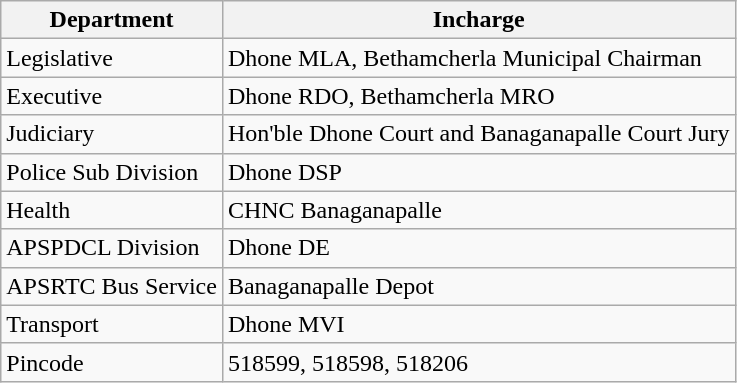<table class="wikitable">
<tr>
<th>Department</th>
<th>Incharge</th>
</tr>
<tr>
<td>Legislative</td>
<td>Dhone MLA, Bethamcherla Municipal Chairman</td>
</tr>
<tr>
<td>Executive</td>
<td>Dhone RDO, Bethamcherla MRO</td>
</tr>
<tr>
<td>Judiciary</td>
<td>Hon'ble Dhone Court and Banaganapalle Court Jury</td>
</tr>
<tr>
<td>Police Sub Division</td>
<td>Dhone DSP</td>
</tr>
<tr>
<td>Health</td>
<td>CHNC Banaganapalle</td>
</tr>
<tr>
<td>APSPDCL Division</td>
<td>Dhone DE</td>
</tr>
<tr>
<td>APSRTC Bus Service</td>
<td>Banaganapalle Depot</td>
</tr>
<tr>
<td>Transport</td>
<td>Dhone MVI</td>
</tr>
<tr>
<td>Pincode</td>
<td>518599, 518598, 518206</td>
</tr>
</table>
